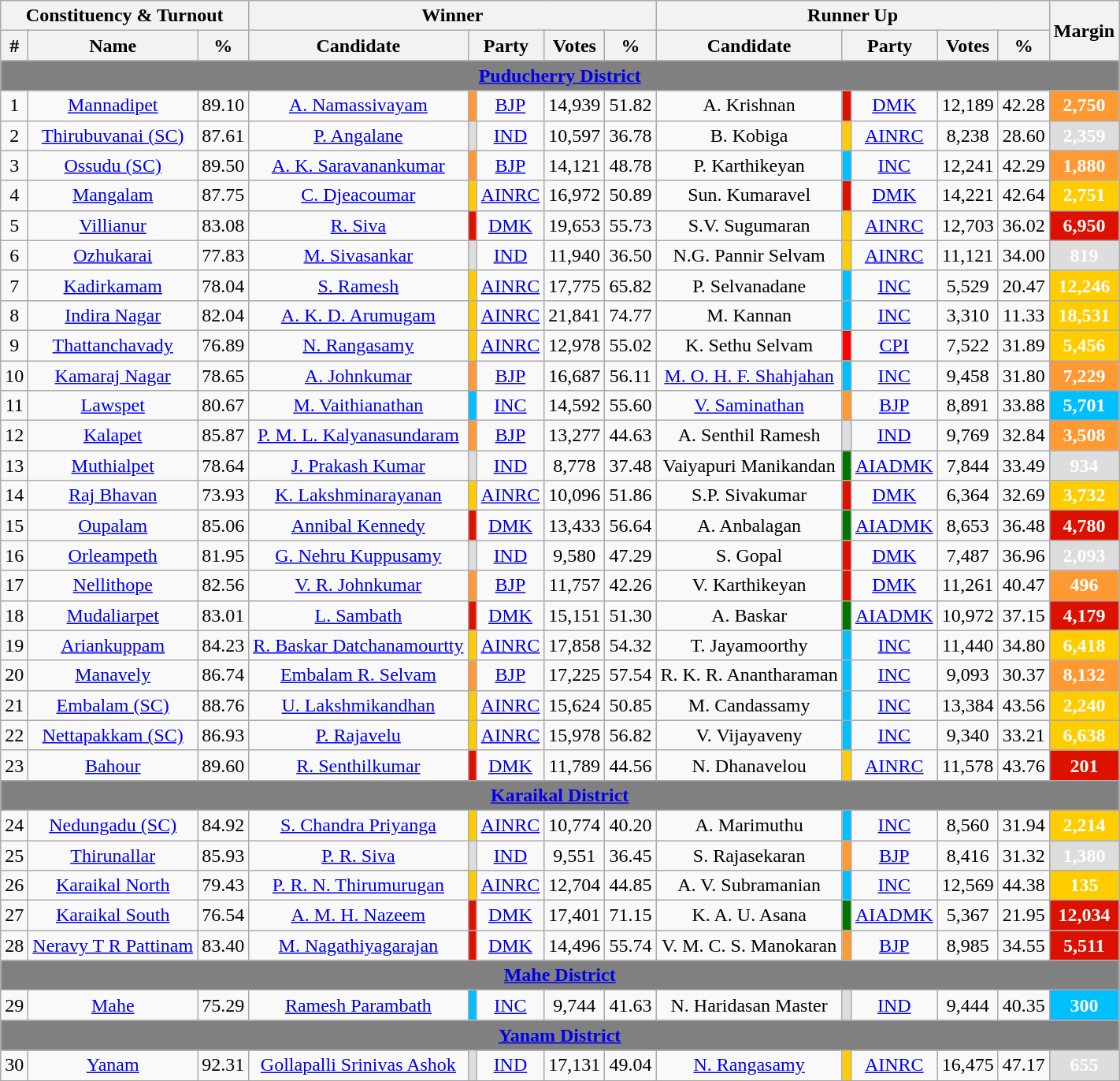<table class="wikitable sortable" style="text-align:center;">
<tr>
<th colspan="3">Constituency & Turnout</th>
<th colspan="5">Winner</th>
<th colspan="5">Runner Up</th>
<th rowspan="2">Margin</th>
</tr>
<tr>
<th>#</th>
<th>Name</th>
<th>%</th>
<th>Candidate</th>
<th colspan="2">Party</th>
<th>Votes</th>
<th><strong>%</strong></th>
<th>Candidate</th>
<th colspan="2">Party</th>
<th>Votes</th>
<th><strong>%</strong></th>
</tr>
<tr>
<td colspan="14" align="center" bgcolor="grey"><a href='#'><span><strong>Puducherry District</strong></span></a></td>
</tr>
<tr>
<td>1</td>
<td><a href='#'>Mannadipet</a></td>
<td>89.10</td>
<td><a href='#'>A. Namassivayam</a></td>
<td bgcolor=#FF9933></td>
<td><a href='#'>BJP</a></td>
<td>14,939</td>
<td>51.82</td>
<td>A. Krishnan</td>
<td bgcolor=#DD1100></td>
<td><a href='#'>DMK</a></td>
<td>12,189</td>
<td>42.28</td>
<td style="background:#FF9933;color:white"><strong>2,750</strong></td>
</tr>
<tr>
<td>2</td>
<td><a href='#'>Thirubuvanai (SC)</a></td>
<td>87.61</td>
<td><a href='#'>P. Angalane</a></td>
<td bgcolor=#DDDDDD></td>
<td><a href='#'>IND</a></td>
<td>10,597</td>
<td>36.78</td>
<td>B. Kobiga</td>
<td bgcolor=#FFCC00></td>
<td><a href='#'>AINRC</a></td>
<td>8,238</td>
<td>28.60</td>
<td style="background:#DDDDDD;color:white"><strong>2,359</strong></td>
</tr>
<tr>
<td>3</td>
<td><a href='#'>Ossudu (SC)</a></td>
<td>89.50</td>
<td><a href='#'>A. K. Saravanankumar</a></td>
<td bgcolor=#FF9933></td>
<td><a href='#'>BJP</a></td>
<td>14,121</td>
<td>48.78</td>
<td>P. Karthikeyan</td>
<td bgcolor=#00BFFF></td>
<td><a href='#'>INC</a></td>
<td>12,241</td>
<td>42.29</td>
<td style="background:#FF9933;color:white"><strong>1,880</strong></td>
</tr>
<tr>
<td>4</td>
<td><a href='#'>Mangalam</a></td>
<td>87.75</td>
<td><a href='#'>C. Djeacoumar</a></td>
<td bgcolor=#FFCC00></td>
<td><a href='#'>AINRC</a></td>
<td>16,972</td>
<td>50.89</td>
<td>Sun. Kumaravel</td>
<td bgcolor=#DD1100></td>
<td><a href='#'>DMK</a></td>
<td>14,221</td>
<td>42.64</td>
<td style="background:#FFCC00;color:white"><strong>2,751</strong></td>
</tr>
<tr>
<td>5</td>
<td><a href='#'>Villianur</a></td>
<td>83.08</td>
<td><a href='#'>R. Siva</a></td>
<td bgcolor=#DD1100></td>
<td><a href='#'>DMK</a></td>
<td>19,653</td>
<td>55.73</td>
<td>S.V. Sugumaran</td>
<td bgcolor=#FFCC00></td>
<td><a href='#'>AINRC</a></td>
<td>12,703</td>
<td>36.02</td>
<td style="background:#DD1100;color:white"><strong>6,950</strong></td>
</tr>
<tr>
<td>6</td>
<td><a href='#'>Ozhukarai</a></td>
<td>77.83</td>
<td><a href='#'>M. Sivasankar</a></td>
<td bgcolor=#DDDDDD></td>
<td><a href='#'>IND</a></td>
<td>11,940</td>
<td>36.50</td>
<td>N.G. Pannir Selvam</td>
<td bgcolor=#FFCC00></td>
<td><a href='#'>AINRC</a></td>
<td>11,121</td>
<td>34.00</td>
<td style="background:#DDDDDD;color:white"><strong>819</strong></td>
</tr>
<tr>
<td>7</td>
<td><a href='#'>Kadirkamam</a></td>
<td>78.04</td>
<td><a href='#'>S. Ramesh</a></td>
<td bgcolor=#FFCC00></td>
<td><a href='#'>AINRC</a></td>
<td>17,775</td>
<td>65.82</td>
<td>P. Selvanadane</td>
<td bgcolor=#00BFFF></td>
<td><a href='#'>INC</a></td>
<td>5,529</td>
<td>20.47</td>
<td style="background:#FFCC00;color:white"><strong>12,246</strong></td>
</tr>
<tr>
<td>8</td>
<td><a href='#'>Indira Nagar</a></td>
<td>82.04</td>
<td><a href='#'>A. K. D. Arumugam</a></td>
<td bgcolor="#FFCC00"></td>
<td><a href='#'>AINRC</a></td>
<td>21,841</td>
<td>74.77</td>
<td>M. Kannan</td>
<td bgcolor=#00BFFF></td>
<td><a href='#'>INC</a></td>
<td>3,310</td>
<td>11.33</td>
<td style="background:#FFCC00;color:white"><strong>18,531</strong></td>
</tr>
<tr>
<td>9</td>
<td><a href='#'>Thattanchavady</a></td>
<td>76.89</td>
<td><a href='#'>N. Rangasamy</a></td>
<td bgcolor=#FFCC00></td>
<td><a href='#'>AINRC</a></td>
<td>12,978</td>
<td>55.02</td>
<td>K. Sethu Selvam</td>
<td bgcolor=#FF0000></td>
<td><a href='#'>CPI</a></td>
<td>7,522</td>
<td>31.89</td>
<td style="background:#FFCC00;color:white"><strong>5,456</strong></td>
</tr>
<tr>
<td>10</td>
<td><a href='#'>Kamaraj Nagar</a></td>
<td>78.65</td>
<td><a href='#'>A. Johnkumar</a></td>
<td bgcolor=#FF9933></td>
<td><a href='#'>BJP</a></td>
<td>16,687</td>
<td>56.11</td>
<td><a href='#'>M. O. H. F. Shahjahan</a></td>
<td bgcolor=#00BFFF></td>
<td><a href='#'>INC</a></td>
<td>9,458</td>
<td>31.80</td>
<td style="background:#FF9933;color:white"><strong>7,229</strong></td>
</tr>
<tr>
<td>11</td>
<td><a href='#'>Lawspet</a></td>
<td>80.67</td>
<td><a href='#'>M. Vaithianathan</a></td>
<td bgcolor=#00BFFF></td>
<td><a href='#'>INC</a></td>
<td>14,592</td>
<td>55.60</td>
<td><a href='#'>V. Saminathan</a></td>
<td bgcolor=#FF9933></td>
<td><a href='#'>BJP</a></td>
<td>8,891</td>
<td>33.88</td>
<td style="background:#00BFFF;color:white"><strong>5,701</strong></td>
</tr>
<tr>
<td>12</td>
<td><a href='#'>Kalapet</a></td>
<td>85.87</td>
<td><a href='#'>P. M. L. Kalyanasundaram</a></td>
<td bgcolor="#FF9933"></td>
<td><a href='#'>BJP</a></td>
<td>13,277</td>
<td>44.63</td>
<td>A. Senthil Ramesh</td>
<td bgcolor=#DDDDDD></td>
<td><a href='#'>IND</a></td>
<td>9,769</td>
<td>32.84</td>
<td style="background:#FF9933;color:white"><strong>3,508</strong></td>
</tr>
<tr>
<td>13</td>
<td><a href='#'>Muthialpet</a></td>
<td>78.64</td>
<td><a href='#'>J. Prakash Kumar</a></td>
<td bgcolor=#DDDDDD></td>
<td><a href='#'>IND</a></td>
<td>8,778</td>
<td>37.48</td>
<td>Vaiyapuri Manikandan</td>
<td bgcolor=#007500></td>
<td><a href='#'>AIADMK</a></td>
<td>7,844</td>
<td>33.49</td>
<td style="background:#DDDDDD;color:white"><strong>934</strong></td>
</tr>
<tr>
<td>14</td>
<td><a href='#'>Raj Bhavan</a></td>
<td>73.93</td>
<td><a href='#'>K. Lakshminarayanan</a></td>
<td bgcolor=#FFCC00></td>
<td><a href='#'>AINRC</a></td>
<td>10,096</td>
<td>51.86</td>
<td>S.P. Sivakumar</td>
<td bgcolor=#DD1100></td>
<td><a href='#'>DMK</a></td>
<td>6,364</td>
<td>32.69</td>
<td style="background:#FFCC00;color:white"><strong>3,732</strong></td>
</tr>
<tr>
<td>15</td>
<td><a href='#'>Oupalam</a></td>
<td>85.06</td>
<td><a href='#'>Annibal Kennedy</a></td>
<td bgcolor=#DD1100></td>
<td><a href='#'>DMK</a></td>
<td>13,433</td>
<td>56.64</td>
<td>A. Anbalagan</td>
<td bgcolor=#007500></td>
<td><a href='#'>AIADMK</a></td>
<td>8,653</td>
<td>36.48</td>
<td style="background:#DD1100;color:white"><strong>4,780</strong></td>
</tr>
<tr>
<td>16</td>
<td><a href='#'>Orleampeth</a></td>
<td>81.95</td>
<td><a href='#'>G. Nehru Kuppusamy</a></td>
<td bgcolor=#DDDDDD></td>
<td><a href='#'>IND</a></td>
<td>9,580</td>
<td>47.29</td>
<td>S. Gopal</td>
<td bgcolor=#DD1100></td>
<td><a href='#'>DMK</a></td>
<td>7,487</td>
<td>36.96</td>
<td style="background:#DDDDDD;color:white"><strong>2,093</strong></td>
</tr>
<tr>
<td>17</td>
<td><a href='#'>Nellithope</a></td>
<td>82.56</td>
<td><a href='#'>V. R. Johnkumar</a></td>
<td bgcolor=#FF9933></td>
<td><a href='#'>BJP</a></td>
<td>11,757</td>
<td>42.26</td>
<td>V. Karthikeyan</td>
<td bgcolor=#DD1100></td>
<td><a href='#'>DMK</a></td>
<td>11,261</td>
<td>40.47</td>
<td style="background:#FF9933;color:white"><strong>496</strong></td>
</tr>
<tr>
<td>18</td>
<td><a href='#'>Mudaliarpet</a></td>
<td>83.01</td>
<td><a href='#'>L. Sambath</a></td>
<td bgcolor=#DD1100></td>
<td><a href='#'>DMK</a></td>
<td>15,151</td>
<td>51.30</td>
<td>A. Baskar</td>
<td bgcolor=#007500></td>
<td><a href='#'>AIADMK</a></td>
<td>10,972</td>
<td>37.15</td>
<td style="background:#DD1100;color:white"><strong>4,179</strong></td>
</tr>
<tr>
<td>19</td>
<td><a href='#'>Ariankuppam</a></td>
<td>84.23</td>
<td><a href='#'>R. Baskar Datchanamourtty</a></td>
<td bgcolor=#FFCC00></td>
<td><a href='#'>AINRC</a></td>
<td>17,858</td>
<td>54.32</td>
<td>T. Jayamoorthy</td>
<td bgcolor=#00BFFF></td>
<td><a href='#'>INC</a></td>
<td>11,440</td>
<td>34.80</td>
<td style="background:#FFCC00;color:white"><strong>6,418</strong></td>
</tr>
<tr>
<td>20</td>
<td><a href='#'>Manavely</a></td>
<td>86.74</td>
<td><a href='#'>Embalam R. Selvam</a></td>
<td bgcolor=#FF9933></td>
<td><a href='#'>BJP</a></td>
<td>17,225</td>
<td>57.54</td>
<td>R. K. R. Anantharaman</td>
<td bgcolor=#00BFFF></td>
<td><a href='#'>INC</a></td>
<td>9,093</td>
<td>30.37</td>
<td style="background:#FF9933;color:white"><strong>8,132</strong></td>
</tr>
<tr>
<td>21</td>
<td><a href='#'>Embalam (SC)</a></td>
<td>88.76</td>
<td><a href='#'>U. Lakshmikandhan</a></td>
<td bgcolor=#FFCC00></td>
<td><a href='#'>AINRC</a></td>
<td>15,624</td>
<td>50.85</td>
<td>M. Candassamy</td>
<td bgcolor=#00BFFF></td>
<td><a href='#'>INC</a></td>
<td>13,384</td>
<td>43.56</td>
<td style="background:#FFCC00;color:white"><strong>2,240</strong></td>
</tr>
<tr>
<td>22</td>
<td><a href='#'>Nettapakkam (SC)</a></td>
<td>86.93</td>
<td><a href='#'>P. Rajavelu</a></td>
<td bgcolor=#FFCC00></td>
<td><a href='#'>AINRC</a></td>
<td>15,978</td>
<td>56.82</td>
<td>V. Vijayaveny</td>
<td bgcolor=#00BFFF></td>
<td><a href='#'>INC</a></td>
<td>9,340</td>
<td>33.21</td>
<td style="background:#FFCC00;color:white"><strong>6,638</strong></td>
</tr>
<tr>
<td>23</td>
<td><a href='#'>Bahour</a></td>
<td>89.60</td>
<td><a href='#'>R. Senthilkumar</a></td>
<td bgcolor=#DD1100></td>
<td><a href='#'>DMK</a></td>
<td>11,789</td>
<td>44.56</td>
<td>N. Dhanavelou</td>
<td bgcolor=#FFCC00></td>
<td><a href='#'>AINRC</a></td>
<td>11,578</td>
<td>43.76</td>
<td style="background:#DD1100;color:white"><strong>201</strong></td>
</tr>
<tr>
<td colspan="14" align="center" bgcolor="grey"><a href='#'><span><strong>Karaikal District</strong></span></a></td>
</tr>
<tr>
<td>24</td>
<td><a href='#'>Nedungadu (SC)</a></td>
<td>84.92</td>
<td><a href='#'>S. Chandra Priyanga</a></td>
<td bgcolor=#FFCC00></td>
<td><a href='#'>AINRC</a></td>
<td>10,774</td>
<td>40.20</td>
<td>A. Marimuthu</td>
<td bgcolor=#00BFFF></td>
<td><a href='#'>INC</a></td>
<td>8,560</td>
<td>31.94</td>
<td style="background:#FFCC00;color:white"><strong>2,214</strong></td>
</tr>
<tr>
<td>25</td>
<td><a href='#'>Thirunallar</a></td>
<td>85.93</td>
<td><a href='#'>P. R. Siva</a></td>
<td bgcolor=#DDDDDD></td>
<td><a href='#'>IND</a></td>
<td>9,551</td>
<td>36.45</td>
<td>S. Rajasekaran</td>
<td bgcolor=#FF9933></td>
<td><a href='#'>BJP</a></td>
<td>8,416</td>
<td>31.32</td>
<td style="background:#DDDDDD;color:white"><strong>1,380</strong></td>
</tr>
<tr>
<td>26</td>
<td><a href='#'>Karaikal North</a></td>
<td>79.43</td>
<td><a href='#'>P. R. N. Thirumurugan</a></td>
<td bgcolor=#FFCC00></td>
<td><a href='#'>AINRC</a></td>
<td>12,704</td>
<td>44.85</td>
<td>A. V. Subramanian</td>
<td bgcolor=#00BFFF></td>
<td><a href='#'>INC</a></td>
<td>12,569</td>
<td>44.38</td>
<td style="background:#FFCC00;color:white"><strong>135</strong></td>
</tr>
<tr>
<td>27</td>
<td><a href='#'>Karaikal South</a></td>
<td>76.54</td>
<td><a href='#'>A. M. H. Nazeem</a></td>
<td bgcolor=#DD1100></td>
<td><a href='#'>DMK</a></td>
<td>17,401</td>
<td>71.15</td>
<td>K. A. U. Asana</td>
<td bgcolor=#007500></td>
<td><a href='#'>AIADMK</a></td>
<td>5,367</td>
<td>21.95</td>
<td style="background:#DD1100;color:white"><strong>12,034</strong></td>
</tr>
<tr>
<td>28</td>
<td><a href='#'>Neravy T R Pattinam</a></td>
<td>83.40</td>
<td><a href='#'>M. Nagathiyagarajan</a></td>
<td bgcolor=#DD1100></td>
<td><a href='#'>DMK</a></td>
<td>14,496</td>
<td>55.74</td>
<td>V. M. C. S. Manokaran</td>
<td bgcolor=#FF9933></td>
<td><a href='#'>BJP</a></td>
<td>8,985</td>
<td>34.55</td>
<td style="background:#DD1100;color:white"><strong>5,511</strong></td>
</tr>
<tr>
<td colspan="14" align="center" bgcolor="grey"><a href='#'><span><strong>Mahe District</strong></span></a></td>
</tr>
<tr>
<td>29</td>
<td><a href='#'>Mahe</a></td>
<td>75.29</td>
<td><a href='#'>Ramesh Parambath</a></td>
<td bgcolor=#00BFFF></td>
<td><a href='#'>INC</a></td>
<td>9,744</td>
<td>41.63</td>
<td>N. Haridasan Master</td>
<td bgcolor=#DDDDDD></td>
<td><a href='#'>IND</a></td>
<td>9,444</td>
<td>40.35</td>
<td style="background:#00BFFF;color:white"><strong>300</strong></td>
</tr>
<tr>
<td colspan="14" align="center" bgcolor="grey"><a href='#'><span><strong>Yanam District</strong></span></a></td>
</tr>
<tr>
<td>30</td>
<td><a href='#'>Yanam</a></td>
<td>92.31</td>
<td><a href='#'>Gollapalli Srinivas Ashok</a></td>
<td bgcolor=#DDDDDD></td>
<td><a href='#'>IND</a></td>
<td>17,131</td>
<td>49.04</td>
<td><a href='#'>N. Rangasamy</a></td>
<td bgcolor=#FFCC00></td>
<td><a href='#'>AINRC</a></td>
<td>16,475</td>
<td>47.17</td>
<td style="background:#DDDDDD;color:white"><strong>655</strong></td>
</tr>
<tr>
</tr>
</table>
